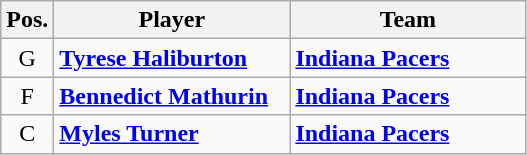<table class="wikitable">
<tr>
<th>Pos.</th>
<th style="width:150px;">Player</th>
<th width=150>Team</th>
</tr>
<tr>
<td style="text-align:center;">G</td>
<td><strong><a href='#'>Tyrese Haliburton</a></strong></td>
<td><strong><a href='#'>Indiana Pacers</a></strong></td>
</tr>
<tr>
<td style="text-align:center;">F</td>
<td><strong><a href='#'>Bennedict Mathurin</a></strong></td>
<td><strong><a href='#'>Indiana Pacers</a></strong></td>
</tr>
<tr>
<td style="text-align:center;">C</td>
<td><strong><a href='#'>Myles Turner</a></strong></td>
<td><strong><a href='#'>Indiana Pacers</a></strong></td>
</tr>
</table>
